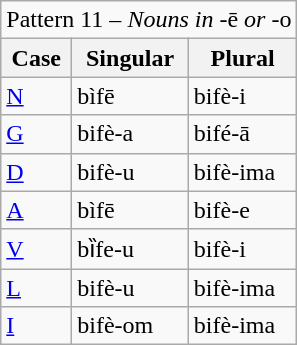<table class="wikitable">
<tr>
<td colspan="3">Pattern 11 – <em>Nouns in</em> -ē <em>or</em> -o</td>
</tr>
<tr>
<th>Case</th>
<th>Singular</th>
<th>Plural</th>
</tr>
<tr>
<td><a href='#'>N</a></td>
<td>bìfē</td>
<td>bifè-i</td>
</tr>
<tr>
<td><a href='#'>G</a></td>
<td>bifè-a</td>
<td>bifé-ā</td>
</tr>
<tr>
<td><a href='#'>D</a></td>
<td>bifè-u</td>
<td>bifè-ima</td>
</tr>
<tr>
<td><a href='#'>A</a></td>
<td>bìfē</td>
<td>bifè-e</td>
</tr>
<tr>
<td><a href='#'>V</a></td>
<td>bȉfe-u</td>
<td>bifè-i</td>
</tr>
<tr>
<td><a href='#'>L</a></td>
<td>bifè-u</td>
<td>bifè-ima</td>
</tr>
<tr>
<td><a href='#'>I</a></td>
<td>bifè-om</td>
<td>bifè-ima</td>
</tr>
</table>
